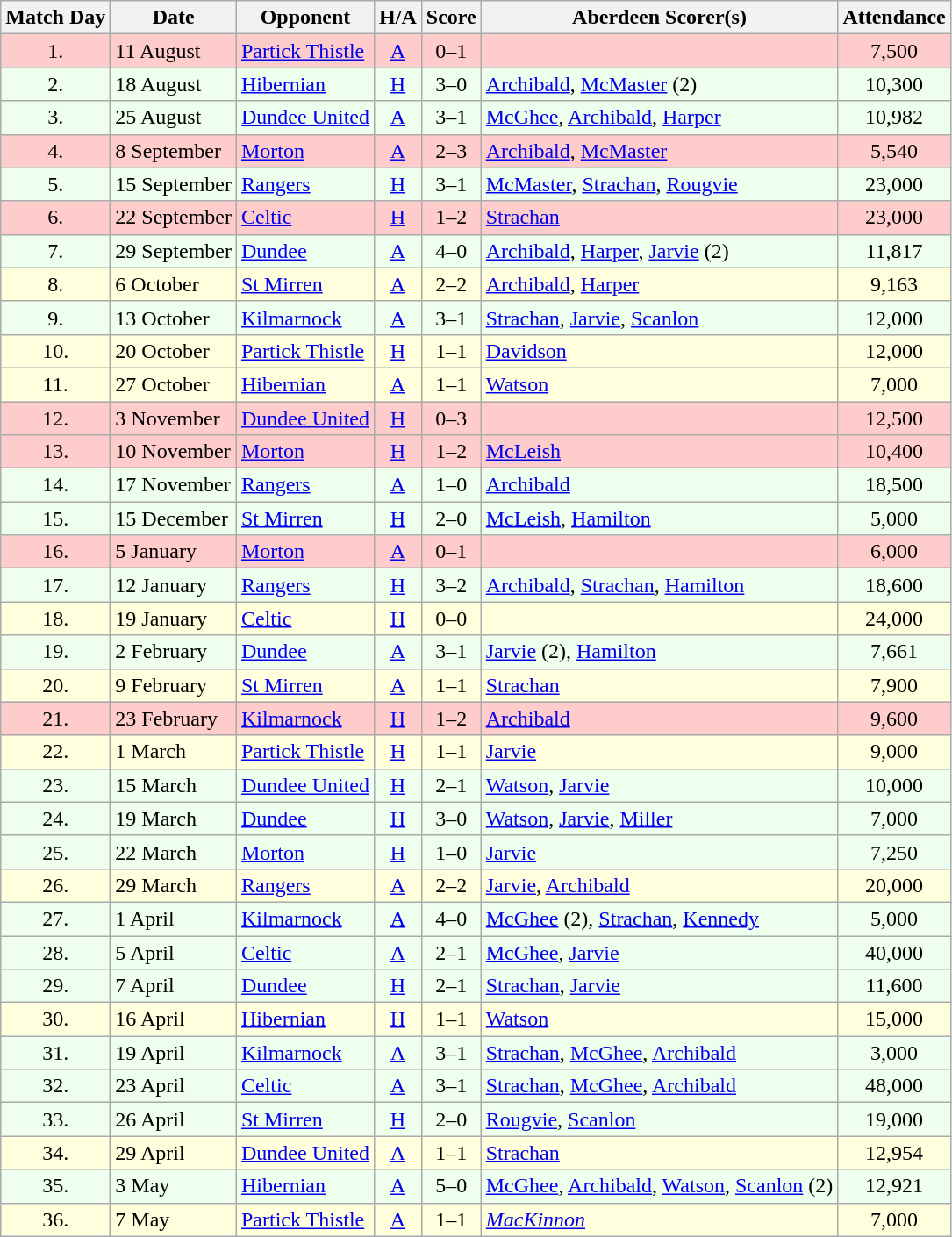<table class="wikitable" style="text-align:center">
<tr>
<th>Match Day</th>
<th>Date</th>
<th>Opponent</th>
<th>H/A</th>
<th>Score</th>
<th>Aberdeen Scorer(s)</th>
<th>Attendance</th>
</tr>
<tr bgcolor=#FFCCCC>
<td>1.</td>
<td align=left>11 August</td>
<td align=left><a href='#'>Partick Thistle</a></td>
<td><a href='#'>A</a></td>
<td>0–1</td>
<td></td>
<td>7,500</td>
</tr>
<tr bgcolor=#EEFFEE>
<td>2.</td>
<td align=left>18 August</td>
<td align=left><a href='#'>Hibernian</a></td>
<td><a href='#'>H</a></td>
<td>3–0</td>
<td align=left><a href='#'>Archibald</a>, <a href='#'>McMaster</a> (2)</td>
<td>10,300</td>
</tr>
<tr bgcolor=#EEFFEE>
<td>3.</td>
<td align=left>25 August</td>
<td align=left><a href='#'>Dundee United</a></td>
<td><a href='#'>A</a></td>
<td>3–1</td>
<td align=left><a href='#'>McGhee</a>, <a href='#'>Archibald</a>, <a href='#'>Harper</a></td>
<td>10,982</td>
</tr>
<tr bgcolor=#FFCCCC>
<td>4.</td>
<td align=left>8 September</td>
<td align=left><a href='#'>Morton</a></td>
<td><a href='#'>A</a></td>
<td>2–3</td>
<td align=left><a href='#'>Archibald</a>, <a href='#'>McMaster</a></td>
<td>5,540</td>
</tr>
<tr bgcolor=#EEFFEE>
<td>5.</td>
<td align=left>15 September</td>
<td align=left><a href='#'>Rangers</a></td>
<td><a href='#'>H</a></td>
<td>3–1</td>
<td align=left><a href='#'>McMaster</a>, <a href='#'>Strachan</a>, <a href='#'>Rougvie</a></td>
<td>23,000</td>
</tr>
<tr bgcolor=#FFCCCC>
<td>6.</td>
<td align=left>22 September</td>
<td align=left><a href='#'>Celtic</a></td>
<td><a href='#'>H</a></td>
<td>1–2</td>
<td align=left><a href='#'>Strachan</a></td>
<td>23,000</td>
</tr>
<tr bgcolor=#EEFFEE>
<td>7.</td>
<td align=left>29 September</td>
<td align=left><a href='#'>Dundee</a></td>
<td><a href='#'>A</a></td>
<td>4–0</td>
<td align=left><a href='#'>Archibald</a>, <a href='#'>Harper</a>, <a href='#'>Jarvie</a> (2)</td>
<td>11,817</td>
</tr>
<tr bgcolor=#FFFFDD>
<td>8.</td>
<td align=left>6 October</td>
<td align=left><a href='#'>St Mirren</a></td>
<td><a href='#'>A</a></td>
<td>2–2</td>
<td align=left><a href='#'>Archibald</a>, <a href='#'>Harper</a></td>
<td>9,163</td>
</tr>
<tr bgcolor=#EEFFEE>
<td>9.</td>
<td align=left>13 October</td>
<td align=left><a href='#'>Kilmarnock</a></td>
<td><a href='#'>A</a></td>
<td>3–1</td>
<td align=left><a href='#'>Strachan</a>, <a href='#'>Jarvie</a>, <a href='#'>Scanlon</a></td>
<td>12,000</td>
</tr>
<tr bgcolor=#FFFFDD>
<td>10.</td>
<td align=left>20 October</td>
<td align=left><a href='#'>Partick Thistle</a></td>
<td><a href='#'>H</a></td>
<td>1–1</td>
<td align=left><a href='#'>Davidson</a></td>
<td>12,000</td>
</tr>
<tr bgcolor=#FFFFDD>
<td>11.</td>
<td align=left>27 October</td>
<td align=left><a href='#'>Hibernian</a></td>
<td><a href='#'>A</a></td>
<td>1–1</td>
<td align=left><a href='#'>Watson</a></td>
<td>7,000</td>
</tr>
<tr bgcolor=#FFCCCC>
<td>12.</td>
<td align=left>3 November</td>
<td align=left><a href='#'>Dundee United</a></td>
<td><a href='#'>H</a></td>
<td>0–3</td>
<td align=left></td>
<td>12,500</td>
</tr>
<tr bgcolor=#FFCCCC>
<td>13.</td>
<td align=left>10 November</td>
<td align=left><a href='#'>Morton</a></td>
<td><a href='#'>H</a></td>
<td>1–2</td>
<td align=left><a href='#'>McLeish</a></td>
<td>10,400</td>
</tr>
<tr bgcolor=#EEFFEE>
<td>14.</td>
<td align=left>17 November</td>
<td align=left><a href='#'>Rangers</a></td>
<td><a href='#'>A</a></td>
<td>1–0</td>
<td align=left><a href='#'>Archibald</a></td>
<td>18,500</td>
</tr>
<tr bgcolor=#EEFFEE>
<td>15.</td>
<td align=left>15 December</td>
<td align=left><a href='#'>St Mirren</a></td>
<td><a href='#'>H</a></td>
<td>2–0</td>
<td align=left><a href='#'>McLeish</a>, <a href='#'>Hamilton</a></td>
<td>5,000</td>
</tr>
<tr bgcolor=#FFCCCC>
<td>16.</td>
<td align=left>5 January</td>
<td align=left><a href='#'>Morton</a></td>
<td><a href='#'>A</a></td>
<td>0–1</td>
<td align=left></td>
<td>6,000</td>
</tr>
<tr bgcolor=#EEFFEE>
<td>17.</td>
<td align=left>12 January</td>
<td align=left><a href='#'>Rangers</a></td>
<td><a href='#'>H</a></td>
<td>3–2</td>
<td align=left><a href='#'>Archibald</a>, <a href='#'>Strachan</a>, <a href='#'>Hamilton</a></td>
<td>18,600</td>
</tr>
<tr bgcolor=#FFFFDD>
<td>18.</td>
<td align=left>19 January</td>
<td align=left><a href='#'>Celtic</a></td>
<td><a href='#'>H</a></td>
<td>0–0</td>
<td align=left></td>
<td>24,000</td>
</tr>
<tr bgcolor=#EEFFEE>
<td>19.</td>
<td align=left>2 February</td>
<td align=left><a href='#'>Dundee</a></td>
<td><a href='#'>A</a></td>
<td>3–1</td>
<td align=left><a href='#'>Jarvie</a> (2), <a href='#'>Hamilton</a></td>
<td>7,661</td>
</tr>
<tr bgcolor=#FFFFDD>
<td>20.</td>
<td align=left>9 February</td>
<td align=left><a href='#'>St Mirren</a></td>
<td><a href='#'>A</a></td>
<td>1–1</td>
<td align=left><a href='#'>Strachan</a></td>
<td>7,900</td>
</tr>
<tr bgcolor=#FFCCCC>
<td>21.</td>
<td align=left>23 February</td>
<td align=left><a href='#'>Kilmarnock</a></td>
<td><a href='#'>H</a></td>
<td>1–2</td>
<td align=left><a href='#'>Archibald</a></td>
<td>9,600</td>
</tr>
<tr bgcolor=#FFFFDD>
<td>22.</td>
<td align=left>1 March</td>
<td align=left><a href='#'>Partick Thistle</a></td>
<td><a href='#'>H</a></td>
<td>1–1</td>
<td align=left><a href='#'>Jarvie</a></td>
<td>9,000</td>
</tr>
<tr bgcolor=#EEFFEE>
<td>23.</td>
<td align=left>15 March</td>
<td align=left><a href='#'>Dundee United</a></td>
<td><a href='#'>H</a></td>
<td>2–1</td>
<td align=left><a href='#'>Watson</a>, <a href='#'>Jarvie</a></td>
<td>10,000</td>
</tr>
<tr bgcolor=#EEFFEE>
<td>24.</td>
<td align=left>19 March</td>
<td align=left><a href='#'>Dundee</a></td>
<td><a href='#'>H</a></td>
<td>3–0</td>
<td align=left><a href='#'>Watson</a>, <a href='#'>Jarvie</a>, <a href='#'>Miller</a></td>
<td>7,000</td>
</tr>
<tr bgcolor=#EEFFEE>
<td>25.</td>
<td align=left>22 March</td>
<td align=left><a href='#'>Morton</a></td>
<td><a href='#'>H</a></td>
<td>1–0</td>
<td align=left><a href='#'>Jarvie</a></td>
<td>7,250</td>
</tr>
<tr bgcolor=#FFFFDD>
<td>26.</td>
<td align=left>29 March</td>
<td align=left><a href='#'>Rangers</a></td>
<td><a href='#'>A</a></td>
<td>2–2</td>
<td align=left><a href='#'>Jarvie</a>, <a href='#'>Archibald</a></td>
<td>20,000</td>
</tr>
<tr bgcolor=#EEFFEE>
<td>27.</td>
<td align=left>1 April</td>
<td align=left><a href='#'>Kilmarnock</a></td>
<td><a href='#'>A</a></td>
<td>4–0</td>
<td align=left><a href='#'>McGhee</a> (2), <a href='#'>Strachan</a>, <a href='#'>Kennedy</a></td>
<td>5,000</td>
</tr>
<tr bgcolor=#EEFFEE>
<td>28.</td>
<td align=left>5 April</td>
<td align=left><a href='#'>Celtic</a></td>
<td><a href='#'>A</a></td>
<td>2–1</td>
<td align=left><a href='#'>McGhee</a>, <a href='#'>Jarvie</a></td>
<td>40,000</td>
</tr>
<tr bgcolor=#EEFFEE>
<td>29.</td>
<td align=left>7 April</td>
<td align=left><a href='#'>Dundee</a></td>
<td><a href='#'>H</a></td>
<td>2–1</td>
<td align=left><a href='#'>Strachan</a>, <a href='#'>Jarvie</a></td>
<td>11,600</td>
</tr>
<tr bgcolor=#FFFFDD>
<td>30.</td>
<td align=left>16 April</td>
<td align=left><a href='#'>Hibernian</a></td>
<td><a href='#'>H</a></td>
<td>1–1</td>
<td align=left><a href='#'>Watson</a></td>
<td>15,000</td>
</tr>
<tr bgcolor=#EEFFEE>
<td>31.</td>
<td align=left>19 April</td>
<td align=left><a href='#'>Kilmarnock</a></td>
<td><a href='#'>A</a></td>
<td>3–1</td>
<td align=left><a href='#'>Strachan</a>, <a href='#'>McGhee</a>, <a href='#'>Archibald</a></td>
<td>3,000</td>
</tr>
<tr bgcolor=#EEFFEE>
<td>32.</td>
<td align=left>23 April</td>
<td align=left><a href='#'>Celtic</a></td>
<td><a href='#'>A</a></td>
<td>3–1</td>
<td align=left><a href='#'>Strachan</a>, <a href='#'>McGhee</a>, <a href='#'>Archibald</a></td>
<td>48,000</td>
</tr>
<tr bgcolor=#EEFFEE>
<td>33.</td>
<td align=left>26 April</td>
<td align=left><a href='#'>St Mirren</a></td>
<td><a href='#'>H</a></td>
<td>2–0</td>
<td align=left><a href='#'>Rougvie</a>, <a href='#'>Scanlon</a></td>
<td>19,000</td>
</tr>
<tr bgcolor=#FFFFDD>
<td>34.</td>
<td align=left>29 April</td>
<td align=left><a href='#'>Dundee United</a></td>
<td><a href='#'>A</a></td>
<td>1–1</td>
<td align=left><a href='#'>Strachan</a></td>
<td>12,954</td>
</tr>
<tr bgcolor=#EEFFEE>
<td>35.</td>
<td align=left>3 May</td>
<td align=left><a href='#'>Hibernian</a></td>
<td><a href='#'>A</a></td>
<td>5–0</td>
<td align=left><a href='#'>McGhee</a>, <a href='#'>Archibald</a>, <a href='#'>Watson</a>, <a href='#'>Scanlon</a> (2)</td>
<td>12,921</td>
</tr>
<tr bgcolor=#FFFFDD>
<td>36.</td>
<td align=left>7 May</td>
<td align=left><a href='#'>Partick Thistle</a></td>
<td><a href='#'>A</a></td>
<td>1–1</td>
<td align=left><em><a href='#'>MacKinnon</a></em></td>
<td>7,000</td>
</tr>
</table>
